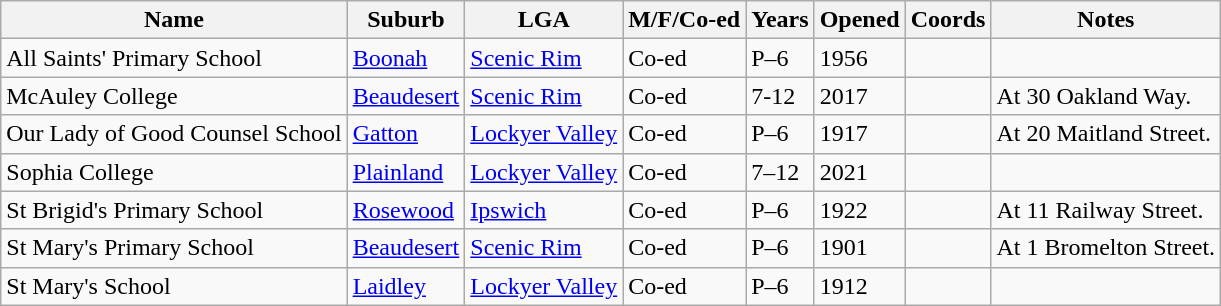<table class="wikitable sortable">
<tr>
<th>Name</th>
<th>Suburb</th>
<th>LGA</th>
<th>M/F/Co-ed</th>
<th>Years</th>
<th>Opened</th>
<th>Coords</th>
<th>Notes</th>
</tr>
<tr>
<td>All Saints' Primary School</td>
<td><a href='#'>Boonah</a></td>
<td><a href='#'>Scenic Rim</a></td>
<td>Co-ed</td>
<td>P–6</td>
<td>1956</td>
<td></td>
<td></td>
</tr>
<tr>
<td>McAuley College</td>
<td><a href='#'>Beaudesert</a></td>
<td><a href='#'>Scenic Rim</a></td>
<td>Co-ed</td>
<td>7-12</td>
<td>2017</td>
<td></td>
<td>At 30 Oakland Way.</td>
</tr>
<tr>
<td>Our Lady of Good Counsel School</td>
<td><a href='#'>Gatton</a></td>
<td><a href='#'>Lockyer Valley</a></td>
<td>Co-ed</td>
<td>P–6</td>
<td>1917</td>
<td></td>
<td>At 20 Maitland Street.</td>
</tr>
<tr>
<td>Sophia College</td>
<td><a href='#'>Plainland</a></td>
<td><a href='#'>Lockyer Valley</a></td>
<td>Co-ed</td>
<td>7–12</td>
<td>2021</td>
<td></td>
<td></td>
</tr>
<tr>
<td>St Brigid's Primary School</td>
<td><a href='#'>Rosewood</a></td>
<td><a href='#'>Ipswich</a></td>
<td>Co-ed</td>
<td>P–6</td>
<td>1922</td>
<td></td>
<td>At 11 Railway Street.</td>
</tr>
<tr>
<td>St Mary's Primary School</td>
<td><a href='#'>Beaudesert</a></td>
<td><a href='#'>Scenic Rim</a></td>
<td>Co-ed</td>
<td>P–6</td>
<td>1901</td>
<td></td>
<td>At 1 Bromelton Street.</td>
</tr>
<tr>
<td>St Mary's School</td>
<td><a href='#'>Laidley</a></td>
<td><a href='#'>Lockyer Valley</a></td>
<td>Co-ed</td>
<td>P–6</td>
<td>1912</td>
<td></td>
<td></td>
</tr>
</table>
